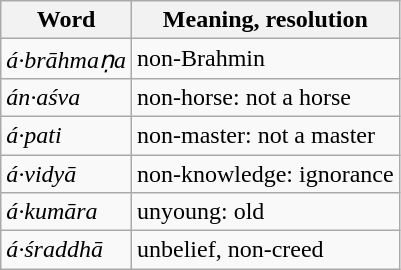<table class="wikitable">
<tr>
<th>Word</th>
<th>Meaning, resolution</th>
</tr>
<tr>
<td><em>á·brāhmaṇa</em></td>
<td>non-Brahmin</td>
</tr>
<tr>
<td><em>án·aśva</em></td>
<td>non-horse: not a horse</td>
</tr>
<tr>
<td><em>á·pati</em></td>
<td>non-master: not a master</td>
</tr>
<tr>
<td><em>á·vidyā</em></td>
<td>non-knowledge: ignorance</td>
</tr>
<tr>
<td><em>á·kumāra</em></td>
<td>unyoung: old</td>
</tr>
<tr>
<td><em>á·śraddhā</em></td>
<td>unbelief, non-creed</td>
</tr>
</table>
